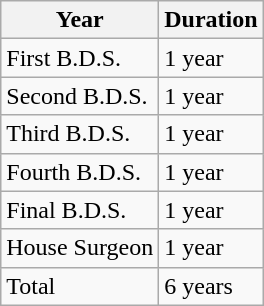<table class="wikitable">
<tr>
<th>Year</th>
<th>Duration</th>
</tr>
<tr>
<td>First B.D.S.</td>
<td>1 year</td>
</tr>
<tr>
<td>Second B.D.S.</td>
<td>1 year</td>
</tr>
<tr>
<td>Third B.D.S.</td>
<td>1 year</td>
</tr>
<tr>
<td>Fourth B.D.S.</td>
<td>1 year</td>
</tr>
<tr>
<td>Final B.D.S.</td>
<td>1 year</td>
</tr>
<tr>
<td>House Surgeon</td>
<td>1 year</td>
</tr>
<tr>
<td>Total</td>
<td>6 years</td>
</tr>
</table>
